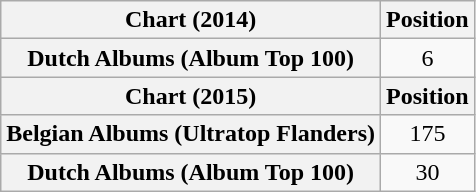<table class="wikitable plainrowheaders" style="text-align:center;">
<tr>
<th scope="col">Chart (2014)</th>
<th scope="col">Position</th>
</tr>
<tr>
<th scope="row">Dutch Albums (Album Top 100)</th>
<td>6</td>
</tr>
<tr>
<th scope="col">Chart (2015)</th>
<th scope="col">Position</th>
</tr>
<tr>
<th scope="row">Belgian Albums (Ultratop Flanders)</th>
<td>175</td>
</tr>
<tr>
<th scope="row">Dutch Albums (Album Top 100)</th>
<td>30</td>
</tr>
</table>
